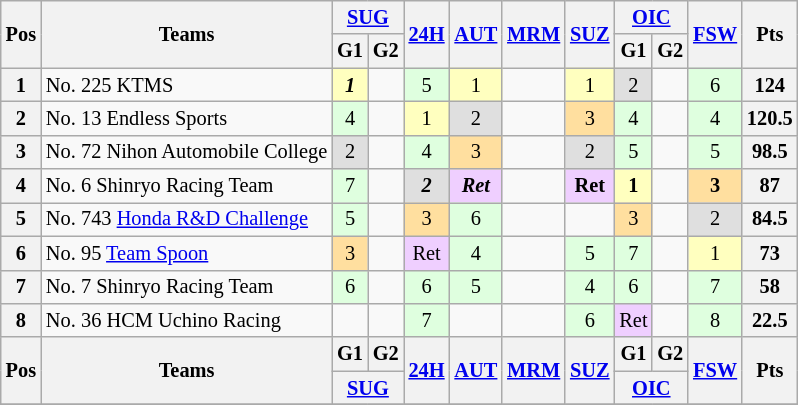<table class="wikitable" style="font-size:85%; text-align:center">
<tr>
<th rowspan=2>Pos</th>
<th rowspan=2>Teams</th>
<th colspan=2><a href='#'>SUG</a></th>
<th rowspan=2><a href='#'>24H</a></th>
<th rowspan=2><a href='#'>AUT</a></th>
<th rowspan=2><a href='#'>MRM</a></th>
<th rowspan=2><a href='#'>SUZ</a></th>
<th colspan=2><a href='#'>OIC</a></th>
<th rowspan=2><a href='#'>FSW</a></th>
<th rowspan=2>Pts</th>
</tr>
<tr>
<th>G1</th>
<th>G2</th>
<th>G1</th>
<th>G2</th>
</tr>
<tr>
<th>1</th>
<td align="left"> No. 225 KTMS</td>
<td style="background:#ffffbf;"><strong><em>1</em></strong></td>
<td></td>
<td style="background:#dfffdf;">5</td>
<td style="background:#ffffbf;">1</td>
<td></td>
<td style="background:#ffffbf;">1</td>
<td style="background:#dfdfdf;">2</td>
<td></td>
<td style="background:#dfffdf;">6</td>
<th>124</th>
</tr>
<tr>
<th>2</th>
<td align="left"> No. 13 Endless Sports</td>
<td style="background:#dfffdf;">4</td>
<td></td>
<td style="background:#ffffbf;">1</td>
<td style="background:#dfdfdf;">2</td>
<td></td>
<td style="background:#ffdf9f;">3</td>
<td style="background:#dfffdf;">4</td>
<td></td>
<td style="background:#dfffdf;">4</td>
<th>120.5</th>
</tr>
<tr>
<th>3</th>
<td align="left"> No. 72 Nihon Automobile College</td>
<td style="background:#dfdfdf;">2</td>
<td></td>
<td style="background:#dfffdf;">4</td>
<td style="background:#ffdf9f;">3</td>
<td></td>
<td style="background:#dfdfdf;">2</td>
<td style="background:#dfffdf;">5</td>
<td></td>
<td style="background:#dfffdf;">5</td>
<th>98.5</th>
</tr>
<tr>
<th>4</th>
<td align="left"> No. 6 Shinryo Racing Team</td>
<td style="background:#dfffdf;">7</td>
<td></td>
<td style="background:#dfdfdf;"><strong><em>2</em></strong></td>
<td style="background:#efcfff;"><strong><em>Ret</em></strong></td>
<td></td>
<td style="background:#efcfff;"><strong>Ret</strong></td>
<td style="background:#ffffbf;"><strong>1</strong></td>
<td></td>
<td style="background:#ffdf9f;"><strong>3</strong></td>
<th>87</th>
</tr>
<tr>
<th>5</th>
<td align="left"> No. 743 <a href='#'>Honda R&D Challenge</a></td>
<td style="background:#dfffdf;">5</td>
<td></td>
<td style="background:#ffdf9f;">3</td>
<td style="background:#dfffdf;">6</td>
<td></td>
<td></td>
<td style="background:#ffdf9f;">3</td>
<td></td>
<td style="background:#dfdfdf;">2</td>
<th>84.5</th>
</tr>
<tr>
<th>6</th>
<td align="left"> No. 95 <a href='#'>Team Spoon</a></td>
<td style="background:#ffdf9f;">3</td>
<td></td>
<td style="background:#efcfff;">Ret</td>
<td style="background:#dfffdf;">4</td>
<td></td>
<td style="background:#dfffdf;">5</td>
<td style="background:#dfffdf;">7</td>
<td></td>
<td style="background:#ffffbf;">1</td>
<th>73</th>
</tr>
<tr>
<th>7</th>
<td align="left"> No. 7 Shinryo Racing Team</td>
<td style="background:#dfffdf;">6</td>
<td></td>
<td style="background:#dfffdf;">6</td>
<td style="background:#dfffdf;">5</td>
<td></td>
<td style="background:#dfffdf;">4</td>
<td style="background:#dfffdf;">6</td>
<td></td>
<td style="background:#dfffdf;">7</td>
<th>58</th>
</tr>
<tr>
<th>8</th>
<td align="left"> No. 36 HCM Uchino Racing</td>
<td></td>
<td></td>
<td style="background:#dfffdf;">7</td>
<td></td>
<td></td>
<td style="background:#dfffdf;">6</td>
<td style="background:#efcfff;">Ret</td>
<td></td>
<td style="background:#dfffdf;">8</td>
<th>22.5</th>
</tr>
<tr>
<th rowspan=2>Pos</th>
<th rowspan=2>Teams</th>
<th>G1</th>
<th>G2</th>
<th rowspan=2><a href='#'>24H</a></th>
<th rowspan=2><a href='#'>AUT</a></th>
<th rowspan=2><a href='#'>MRM</a></th>
<th rowspan=2><a href='#'>SUZ</a></th>
<th>G1</th>
<th>G2</th>
<th rowspan=2><a href='#'>FSW</a></th>
<th rowspan=2>Pts</th>
</tr>
<tr>
<th colspan=2><a href='#'>SUG</a></th>
<th colspan=2><a href='#'>OIC</a></th>
</tr>
<tr>
</tr>
</table>
